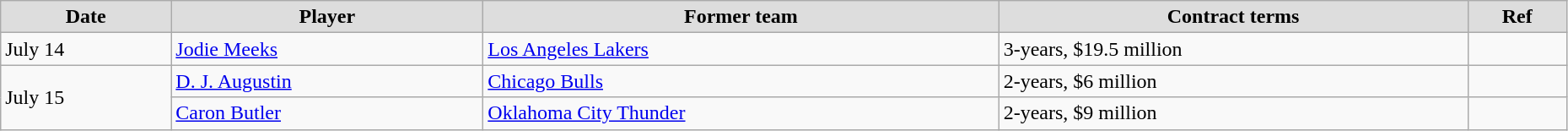<table class="wikitable" width=98%>
<tr align="center" bgcolor="#dddddd">
<td><strong>Date</strong></td>
<td><strong>Player</strong></td>
<td><strong>Former team</strong></td>
<td><strong>Contract terms</strong></td>
<td><strong>Ref</strong></td>
</tr>
<tr>
<td>July 14</td>
<td><a href='#'>Jodie Meeks</a></td>
<td><a href='#'>Los Angeles Lakers</a></td>
<td>3-years, $19.5 million</td>
<td></td>
</tr>
<tr>
<td rowspan="2">July 15</td>
<td><a href='#'>D. J. Augustin</a></td>
<td><a href='#'>Chicago Bulls</a></td>
<td>2-years, $6 million</td>
<td></td>
</tr>
<tr>
<td><a href='#'>Caron Butler</a></td>
<td><a href='#'>Oklahoma City Thunder</a></td>
<td>2-years, $9 million</td>
<td></td>
</tr>
</table>
